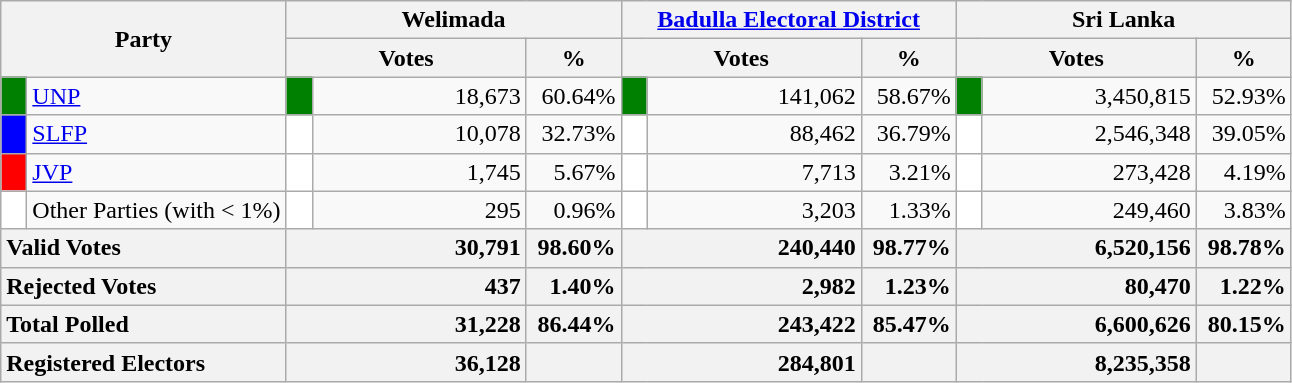<table class="wikitable">
<tr>
<th colspan="2" width="144px"rowspan="2">Party</th>
<th colspan="3" width="216px">Welimada</th>
<th colspan="3" width="216px"><a href='#'>Badulla Electoral District</a></th>
<th colspan="3" width="216px">Sri Lanka</th>
</tr>
<tr>
<th colspan="2" width="144px">Votes</th>
<th>%</th>
<th colspan="2" width="144px">Votes</th>
<th>%</th>
<th colspan="2" width="144px">Votes</th>
<th>%</th>
</tr>
<tr>
<td style="background-color:green;" width="10px"></td>
<td style="text-align:left;"><a href='#'>UNP</a></td>
<td style="background-color:green;" width="10px"></td>
<td style="text-align:right;">18,673</td>
<td style="text-align:right;">60.64%</td>
<td style="background-color:green;" width="10px"></td>
<td style="text-align:right;">141,062</td>
<td style="text-align:right;">58.67%</td>
<td style="background-color:green;" width="10px"></td>
<td style="text-align:right;">3,450,815</td>
<td style="text-align:right;">52.93%</td>
</tr>
<tr>
<td style="background-color:blue;" width="10px"></td>
<td style="text-align:left;"><a href='#'>SLFP</a></td>
<td style="background-color:white;" width="10px"></td>
<td style="text-align:right;">10,078</td>
<td style="text-align:right;">32.73%</td>
<td style="background-color:white;" width="10px"></td>
<td style="text-align:right;">88,462</td>
<td style="text-align:right;">36.79%</td>
<td style="background-color:white;" width="10px"></td>
<td style="text-align:right;">2,546,348</td>
<td style="text-align:right;">39.05%</td>
</tr>
<tr>
<td style="background-color:red;" width="10px"></td>
<td style="text-align:left;"><a href='#'>JVP</a></td>
<td style="background-color:white;" width="10px"></td>
<td style="text-align:right;">1,745</td>
<td style="text-align:right;">5.67%</td>
<td style="background-color:white;" width="10px"></td>
<td style="text-align:right;">7,713</td>
<td style="text-align:right;">3.21%</td>
<td style="background-color:white;" width="10px"></td>
<td style="text-align:right;">273,428</td>
<td style="text-align:right;">4.19%</td>
</tr>
<tr>
<td style="background-color:white;" width="10px"></td>
<td style="text-align:left;">Other Parties (with < 1%)</td>
<td style="background-color:white;" width="10px"></td>
<td style="text-align:right;">295</td>
<td style="text-align:right;">0.96%</td>
<td style="background-color:white;" width="10px"></td>
<td style="text-align:right;">3,203</td>
<td style="text-align:right;">1.33%</td>
<td style="background-color:white;" width="10px"></td>
<td style="text-align:right;">249,460</td>
<td style="text-align:right;">3.83%</td>
</tr>
<tr>
<th colspan="2" width="144px"style="text-align:left;">Valid Votes</th>
<th style="text-align:right;"colspan="2" width="144px">30,791</th>
<th style="text-align:right;">98.60%</th>
<th style="text-align:right;"colspan="2" width="144px">240,440</th>
<th style="text-align:right;">98.77%</th>
<th style="text-align:right;"colspan="2" width="144px">6,520,156</th>
<th style="text-align:right;">98.78%</th>
</tr>
<tr>
<th colspan="2" width="144px"style="text-align:left;">Rejected Votes</th>
<th style="text-align:right;"colspan="2" width="144px">437</th>
<th style="text-align:right;">1.40%</th>
<th style="text-align:right;"colspan="2" width="144px">2,982</th>
<th style="text-align:right;">1.23%</th>
<th style="text-align:right;"colspan="2" width="144px">80,470</th>
<th style="text-align:right;">1.22%</th>
</tr>
<tr>
<th colspan="2" width="144px"style="text-align:left;">Total Polled</th>
<th style="text-align:right;"colspan="2" width="144px">31,228</th>
<th style="text-align:right;">86.44%</th>
<th style="text-align:right;"colspan="2" width="144px">243,422</th>
<th style="text-align:right;">85.47%</th>
<th style="text-align:right;"colspan="2" width="144px">6,600,626</th>
<th style="text-align:right;">80.15%</th>
</tr>
<tr>
<th colspan="2" width="144px"style="text-align:left;">Registered Electors</th>
<th style="text-align:right;"colspan="2" width="144px">36,128</th>
<th></th>
<th style="text-align:right;"colspan="2" width="144px">284,801</th>
<th></th>
<th style="text-align:right;"colspan="2" width="144px">8,235,358</th>
<th></th>
</tr>
</table>
